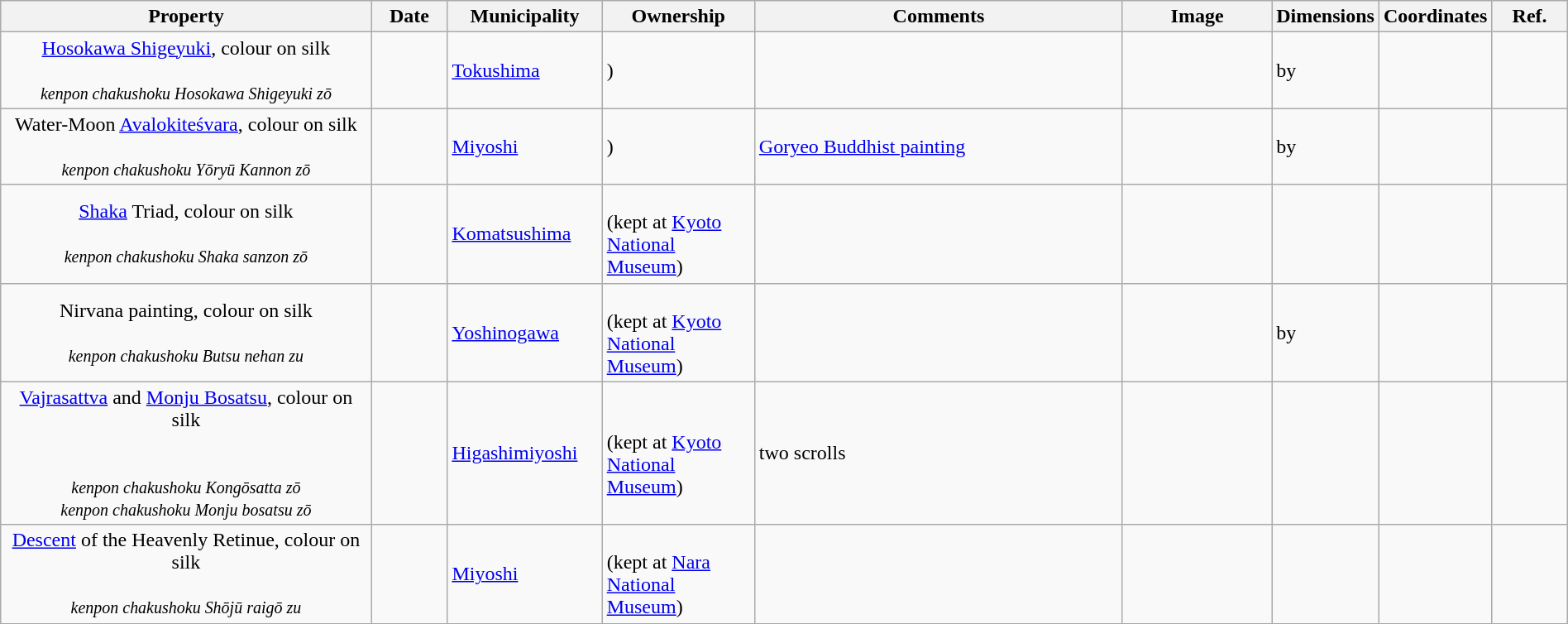<table class="wikitable sortable"  style="width:100%;">
<tr>
<th width="25%" align="left">Property</th>
<th width="5%" align="left">Date</th>
<th width="10%" align="left">Municipality</th>
<th width="10%" align="left">Ownership</th>
<th width="25%" align="left" class="unsortable">Comments</th>
<th width="10%" align="left" class="unsortable">Image</th>
<th width="5%" align="left" class="unsortable">Dimensions</th>
<th width="5%" align="left" class="unsortable">Coordinates</th>
<th width="5%" align="left" class="unsortable">Ref.</th>
</tr>
<tr>
<td align="center"><a href='#'>Hosokawa Shigeyuki</a>, colour on silk<br><br><small><em>kenpon chakushoku Hosokawa Shigeyuki zō</em></small></td>
<td></td>
<td><a href='#'>Tokushima</a></td>
<td>)</td>
<td></td>
<td></td>
<td> by </td>
<td></td>
<td></td>
</tr>
<tr>
<td align="center">Water-Moon <a href='#'>Avalokiteśvara</a>, colour on silk<br><br><small><em>kenpon chakushoku Yōryū Kannon zō</em></small></td>
<td></td>
<td><a href='#'>Miyoshi</a></td>
<td>)</td>
<td><a href='#'>Goryeo Buddhist painting</a></td>
<td></td>
<td> by </td>
<td></td>
<td></td>
</tr>
<tr>
<td align="center"><a href='#'>Shaka</a> Triad, colour on silk<br><br><small><em>kenpon chakushoku Shaka sanzon zō</em></small></td>
<td></td>
<td><a href='#'>Komatsushima</a></td>
<td><br>(kept at <a href='#'>Kyoto National Museum</a>)</td>
<td></td>
<td></td>
<td></td>
<td></td>
<td></td>
</tr>
<tr>
<td align="center">Nirvana painting, colour on silk<br><br><small><em>kenpon chakushoku Butsu nehan zu</em></small></td>
<td></td>
<td><a href='#'>Yoshinogawa</a></td>
<td><br>(kept at <a href='#'>Kyoto National Museum</a>)</td>
<td></td>
<td></td>
<td> by </td>
<td></td>
<td></td>
</tr>
<tr>
<td align="center"><a href='#'>Vajrasattva</a> and <a href='#'>Monju Bosatsu</a>, colour on silk<br><br><br><small><em>kenpon chakushoku Kongōsatta zō</em></small><br><small><em>kenpon chakushoku Monju bosatsu zō</em></small></td>
<td></td>
<td><a href='#'>Higashimiyoshi</a></td>
<td><br>(kept at <a href='#'>Kyoto National Museum</a>)</td>
<td>two scrolls</td>
<td></td>
<td></td>
<td></td>
<td> </td>
</tr>
<tr>
<td align="center"><a href='#'>Descent</a> of the Heavenly Retinue, colour on silk<br><br><small><em>kenpon chakushoku Shōjū raigō zu</em></small></td>
<td></td>
<td><a href='#'>Miyoshi</a></td>
<td><br>(kept at <a href='#'>Nara National Museum</a>)</td>
<td></td>
<td></td>
<td></td>
<td></td>
<td></td>
</tr>
<tr>
</tr>
</table>
